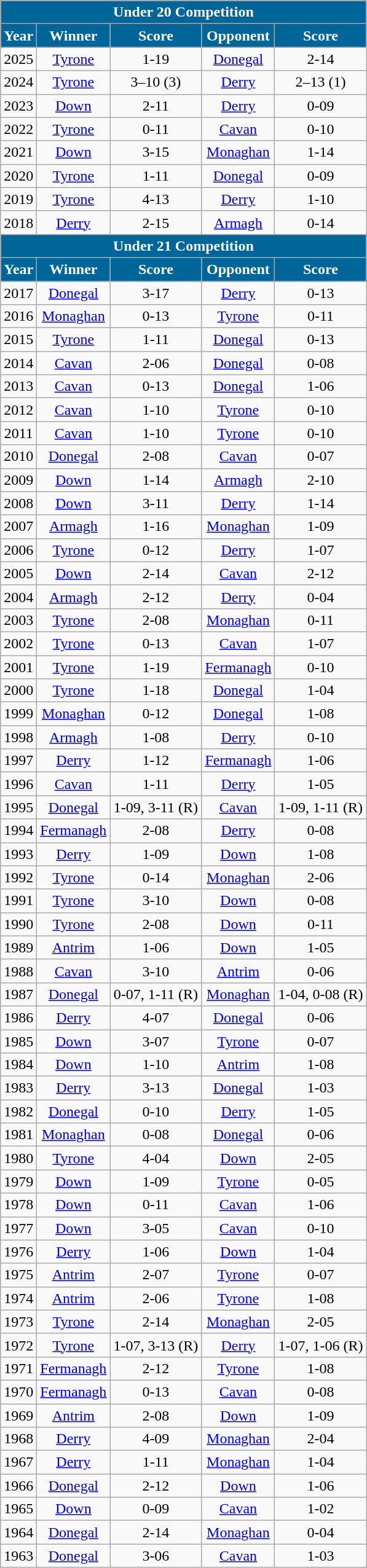<table class="wikitable" style="text-align:center;">
<tr>
<th style="background:#069; color:white;" colspan = 5>Under 20 Competition</th>
</tr>
<tr>
<th style="background:#069; color:white;">Year</th>
<th style="background:#069; color:white;">Winner</th>
<th style="background:#069; color:white;">Score</th>
<th style="background:#069; color:white;">Opponent</th>
<th style="background:#069; color:white;">Score</th>
</tr>
<tr>
<td>2025</td>
<td><a href='#'>Tyrone</a></td>
<td>1-19</td>
<td><a href='#'>Donegal</a></td>
<td>2-14</td>
</tr>
<tr>
<td>2024</td>
<td><a href='#'>Tyrone</a></td>
<td>3–10 (3)</td>
<td><a href='#'>Derry</a></td>
<td>2–13 (1)</td>
</tr>
<tr>
<td>2023</td>
<td><a href='#'>Down</a></td>
<td>2-11</td>
<td><a href='#'>Derry</a></td>
<td>0-09</td>
</tr>
<tr>
<td>2022</td>
<td><a href='#'>Tyrone</a></td>
<td>0-11</td>
<td><a href='#'>Cavan</a></td>
<td>0-10</td>
</tr>
<tr>
<td>2021</td>
<td><a href='#'>Down</a></td>
<td>3-15</td>
<td><a href='#'>Monaghan</a></td>
<td>1-14</td>
</tr>
<tr>
<td>2020</td>
<td><a href='#'>Tyrone</a></td>
<td>1-11</td>
<td><a href='#'>Donegal</a></td>
<td>0-09</td>
</tr>
<tr>
<td>2019</td>
<td><a href='#'>Tyrone</a></td>
<td>4-13</td>
<td><a href='#'>Derry</a></td>
<td>1-10</td>
</tr>
<tr>
<td>2018</td>
<td><a href='#'>Derry</a></td>
<td>2-15</td>
<td><a href='#'>Armagh</a></td>
<td>0-14</td>
</tr>
<tr>
<th style="background:#069; color:white;" colspan = 5>Under 21 Competition</th>
</tr>
<tr>
<th style="background:#069; color:white;">Year</th>
<th style="background:#069; color:white;">Winner</th>
<th style="background:#069; color:white;">Score</th>
<th style="background:#069; color:white;">Opponent</th>
<th style="background:#069; color:white;">Score</th>
</tr>
<tr>
<td>2017</td>
<td><a href='#'>Donegal</a></td>
<td>3-17</td>
<td><a href='#'>Derry</a></td>
<td>0-13</td>
</tr>
<tr>
<td>2016</td>
<td><a href='#'>Monaghan</a></td>
<td>0-13</td>
<td><a href='#'>Tyrone</a></td>
<td>0-11</td>
</tr>
<tr>
<td>2015</td>
<td><a href='#'>Tyrone</a></td>
<td>1-11</td>
<td><a href='#'>Donegal</a></td>
<td>0-13</td>
</tr>
<tr>
<td>2014</td>
<td><a href='#'>Cavan</a></td>
<td>2-06</td>
<td><a href='#'>Donegal</a></td>
<td>0-08</td>
</tr>
<tr>
<td>2013</td>
<td><a href='#'>Cavan</a></td>
<td>0-13</td>
<td><a href='#'>Donegal</a></td>
<td>1-06</td>
</tr>
<tr>
<td>2012</td>
<td><a href='#'>Cavan</a></td>
<td>1-10</td>
<td><a href='#'>Tyrone</a></td>
<td>0-10</td>
</tr>
<tr>
<td>2011</td>
<td><a href='#'>Cavan</a></td>
<td>1-10</td>
<td><a href='#'>Tyrone</a></td>
<td>0-10</td>
</tr>
<tr>
<td>2010</td>
<td><a href='#'>Donegal</a></td>
<td>2-08</td>
<td><a href='#'>Cavan</a></td>
<td>0-07</td>
</tr>
<tr>
<td>2009</td>
<td><a href='#'>Down</a></td>
<td>1-14</td>
<td><a href='#'>Armagh</a></td>
<td>2-10</td>
</tr>
<tr>
<td>2008</td>
<td><a href='#'>Down</a></td>
<td>3-11</td>
<td><a href='#'>Derry</a></td>
<td>1-14</td>
</tr>
<tr>
<td>2007</td>
<td><a href='#'>Armagh</a></td>
<td>1-16</td>
<td><a href='#'>Monaghan</a></td>
<td>1-09</td>
</tr>
<tr>
<td>2006</td>
<td><a href='#'>Tyrone</a></td>
<td>0-12</td>
<td><a href='#'>Derry</a></td>
<td>1-07</td>
</tr>
<tr>
<td>2005</td>
<td><a href='#'>Down</a></td>
<td>2-14</td>
<td><a href='#'>Cavan</a></td>
<td>2-12</td>
</tr>
<tr>
<td>2004</td>
<td><a href='#'>Armagh</a></td>
<td>2-12</td>
<td><a href='#'>Derry</a></td>
<td>0-04</td>
</tr>
<tr>
<td>2003</td>
<td><a href='#'>Tyrone</a></td>
<td>2-08</td>
<td><a href='#'>Monaghan</a></td>
<td>0-11</td>
</tr>
<tr>
<td>2002</td>
<td><a href='#'>Tyrone</a></td>
<td>0-13</td>
<td><a href='#'>Cavan</a></td>
<td>1-07</td>
</tr>
<tr>
<td>2001</td>
<td><a href='#'>Tyrone</a></td>
<td>1-19</td>
<td><a href='#'>Fermanagh</a></td>
<td>0-10</td>
</tr>
<tr>
<td>2000</td>
<td><a href='#'>Tyrone</a></td>
<td>1-18</td>
<td><a href='#'>Donegal</a></td>
<td>1-04</td>
</tr>
<tr>
<td>1999</td>
<td><a href='#'>Monaghan</a></td>
<td>0-12</td>
<td><a href='#'>Donegal</a></td>
<td>1-08</td>
</tr>
<tr>
<td>1998</td>
<td><a href='#'>Armagh</a></td>
<td>1-08</td>
<td><a href='#'>Derry</a></td>
<td>0-10</td>
</tr>
<tr>
<td>1997</td>
<td><a href='#'>Derry</a></td>
<td>1-12</td>
<td><a href='#'>Fermanagh</a></td>
<td>1-06</td>
</tr>
<tr>
<td>1996</td>
<td><a href='#'>Cavan</a></td>
<td>1-11</td>
<td><a href='#'>Derry</a></td>
<td>1-05</td>
</tr>
<tr>
<td>1995</td>
<td><a href='#'>Donegal</a></td>
<td>1-09, 3-11 (R)</td>
<td><a href='#'>Cavan</a></td>
<td>1-09, 1-11 (R)</td>
</tr>
<tr>
<td>1994</td>
<td><a href='#'>Fermanagh</a></td>
<td>2-08</td>
<td><a href='#'>Derry</a></td>
<td>0-08</td>
</tr>
<tr>
<td>1993</td>
<td><a href='#'>Derry</a></td>
<td>1-09</td>
<td><a href='#'>Down</a></td>
<td>1-08</td>
</tr>
<tr>
<td>1992</td>
<td><a href='#'>Tyrone</a></td>
<td>0-14</td>
<td><a href='#'>Monaghan</a></td>
<td>2-06</td>
</tr>
<tr>
<td>1991</td>
<td><a href='#'>Tyrone</a></td>
<td>3-10</td>
<td><a href='#'>Down</a></td>
<td>0-08</td>
</tr>
<tr>
<td>1990</td>
<td><a href='#'>Tyrone</a></td>
<td>2-08</td>
<td><a href='#'>Down</a></td>
<td>0-11</td>
</tr>
<tr>
<td>1989</td>
<td><a href='#'>Antrim</a></td>
<td>1-06</td>
<td><a href='#'>Down</a></td>
<td>1-05</td>
</tr>
<tr>
<td>1988</td>
<td><a href='#'>Cavan</a></td>
<td>3-10</td>
<td><a href='#'>Antrim</a></td>
<td>0-06</td>
</tr>
<tr>
<td>1987</td>
<td><a href='#'>Donegal</a></td>
<td>0-07, 1-11 (R)</td>
<td><a href='#'>Monaghan</a></td>
<td>1-04, 0-08 (R)</td>
</tr>
<tr>
<td>1986</td>
<td><a href='#'>Derry</a></td>
<td>4-07</td>
<td><a href='#'>Donegal</a></td>
<td>0-06</td>
</tr>
<tr>
<td>1985</td>
<td><a href='#'>Down</a></td>
<td>3-07</td>
<td><a href='#'>Tyrone</a></td>
<td>0-07</td>
</tr>
<tr>
<td>1984</td>
<td><a href='#'>Down</a></td>
<td>1-10</td>
<td><a href='#'>Antrim</a></td>
<td>1-08</td>
</tr>
<tr>
<td>1983</td>
<td><a href='#'>Derry</a></td>
<td>3-13</td>
<td><a href='#'>Donegal</a></td>
<td>1-03</td>
</tr>
<tr>
<td>1982</td>
<td><a href='#'>Donegal</a></td>
<td>0-10</td>
<td><a href='#'>Derry</a></td>
<td>1-05</td>
</tr>
<tr>
<td>1981</td>
<td><a href='#'>Monaghan</a></td>
<td>0-08</td>
<td><a href='#'>Donegal</a></td>
<td>0-06</td>
</tr>
<tr>
<td>1980</td>
<td><a href='#'>Tyrone</a></td>
<td>4-04</td>
<td><a href='#'>Down</a></td>
<td>2-05</td>
</tr>
<tr>
<td>1979</td>
<td><a href='#'>Down</a></td>
<td>1-09</td>
<td><a href='#'>Tyrone</a></td>
<td>0-05</td>
</tr>
<tr>
<td>1978</td>
<td><a href='#'>Down</a></td>
<td>0-11</td>
<td><a href='#'>Cavan</a></td>
<td>1-06</td>
</tr>
<tr>
<td>1977</td>
<td><a href='#'>Down</a></td>
<td>3-05</td>
<td><a href='#'>Cavan</a></td>
<td>0-10</td>
</tr>
<tr>
<td>1976</td>
<td><a href='#'>Derry</a></td>
<td>1-06</td>
<td><a href='#'>Down</a></td>
<td>1-04</td>
</tr>
<tr>
<td>1975</td>
<td><a href='#'>Antrim</a></td>
<td>2-07</td>
<td><a href='#'>Tyrone</a></td>
<td>0-07</td>
</tr>
<tr>
<td>1974</td>
<td><a href='#'>Antrim</a></td>
<td>2-06</td>
<td><a href='#'>Tyrone</a></td>
<td>1-08</td>
</tr>
<tr>
<td>1973</td>
<td><a href='#'>Tyrone</a></td>
<td>2-14</td>
<td><a href='#'>Monaghan</a></td>
<td>2-05</td>
</tr>
<tr>
<td>1972</td>
<td><a href='#'>Tyrone</a></td>
<td>1-07, 3-13 (R)</td>
<td><a href='#'>Derry</a></td>
<td>1-07, 1-06 (R)</td>
</tr>
<tr>
<td>1971</td>
<td><a href='#'>Fermanagh</a></td>
<td>2-12</td>
<td><a href='#'>Tyrone</a></td>
<td>1-08</td>
</tr>
<tr>
<td>1970</td>
<td><a href='#'>Fermanagh</a></td>
<td>0-13</td>
<td><a href='#'>Cavan</a></td>
<td>0-08</td>
</tr>
<tr>
<td>1969</td>
<td><a href='#'>Antrim</a></td>
<td>2-08</td>
<td><a href='#'>Down</a></td>
<td>1-09</td>
</tr>
<tr>
<td>1968</td>
<td><a href='#'>Derry</a></td>
<td>4-09</td>
<td><a href='#'>Monaghan</a></td>
<td>2-04</td>
</tr>
<tr>
<td>1967</td>
<td><a href='#'>Derry</a></td>
<td>1-11</td>
<td><a href='#'>Monaghan</a></td>
<td>1-04</td>
</tr>
<tr>
<td>1966</td>
<td><a href='#'>Donegal</a></td>
<td>2-12</td>
<td><a href='#'>Down</a></td>
<td>1-06</td>
</tr>
<tr>
<td>1965</td>
<td><a href='#'>Down</a></td>
<td>0-09</td>
<td><a href='#'>Cavan</a></td>
<td>1-02</td>
</tr>
<tr>
<td>1964</td>
<td><a href='#'>Donegal</a></td>
<td>2-14</td>
<td><a href='#'>Monaghan</a></td>
<td>0-04</td>
</tr>
<tr>
<td>1963</td>
<td><a href='#'>Donegal</a></td>
<td>3-06</td>
<td><a href='#'>Cavan</a></td>
<td>1-03</td>
</tr>
</table>
